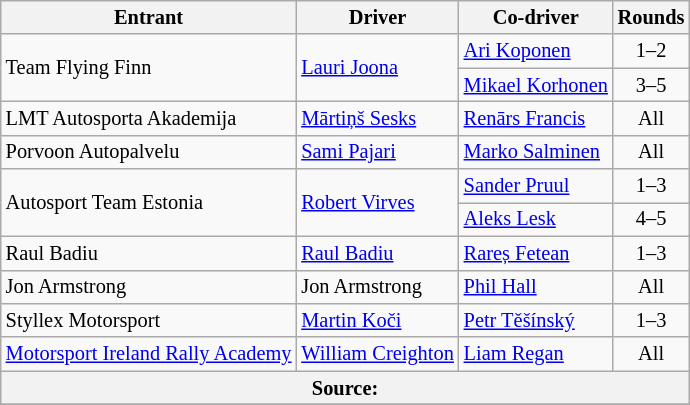<table class="wikitable" style="font-size: 85%;">
<tr>
<th>Entrant</th>
<th>Driver</th>
<th>Co-driver</th>
<th>Rounds</th>
</tr>
<tr>
<td rowspan="2" nowrap> Team Flying Finn</td>
<td rowspan="2" nowrap> <a href='#'>Lauri Joona</a></td>
<td nowrap> <a href='#'>Ari Koponen</a></td>
<td align="center">1–2</td>
</tr>
<tr>
<td nowrap> <a href='#'>Mikael Korhonen</a></td>
<td align="center">3–5</td>
</tr>
<tr>
<td> LMT Autosporta Akademija</td>
<td> <a href='#'>Mārtiņš Sesks</a></td>
<td> <a href='#'>Renārs Francis</a></td>
<td align="center">All</td>
</tr>
<tr>
<td> Porvoon Autopalvelu</td>
<td> <a href='#'>Sami Pajari</a></td>
<td> <a href='#'>Marko Salminen</a></td>
<td align="center">All</td>
</tr>
<tr>
<td rowspan="2" nowrap> Autosport Team Estonia</td>
<td rowspan="2" nowrap> <a href='#'>Robert Virves</a></td>
<td> <a href='#'>Sander Pruul</a></td>
<td align="center">1–3</td>
</tr>
<tr>
<td> <a href='#'>Aleks Lesk</a></td>
<td align="center">4–5</td>
</tr>
<tr>
<td> Raul Badiu</td>
<td> <a href='#'>Raul Badiu</a></td>
<td> <a href='#'>Rareș Fetean</a></td>
<td align="center">1–3</td>
</tr>
<tr>
<td> Jon Armstrong</td>
<td> Jon Armstrong</td>
<td> <a href='#'>Phil Hall</a></td>
<td align="center">All</td>
</tr>
<tr>
<td> Styllex Motorsport</td>
<td> <a href='#'>Martin Koči</a></td>
<td> <a href='#'>Petr Těšínský</a></td>
<td align="center">1–3</td>
</tr>
<tr>
<td> <a href='#'>Motorsport Ireland Rally Academy</a></td>
<td> <a href='#'>William Creighton</a></td>
<td> <a href='#'>Liam Regan</a></td>
<td align="center">All</td>
</tr>
<tr>
<th colspan="4">Source:</th>
</tr>
<tr>
</tr>
</table>
